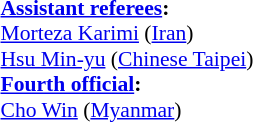<table style="width:50%; font-size:90%;">
<tr>
<td><br><strong><a href='#'>Assistant referees</a>:</strong><br>
<a href='#'>Morteza Karimi</a> (<a href='#'>Iran</a>)<br>
<a href='#'>Hsu Min-yu</a> (<a href='#'>Chinese Taipei</a>)<br>
<strong><a href='#'>Fourth official</a>:</strong><br>
<a href='#'>Cho Win</a> (<a href='#'>Myanmar</a>)</td>
</tr>
</table>
